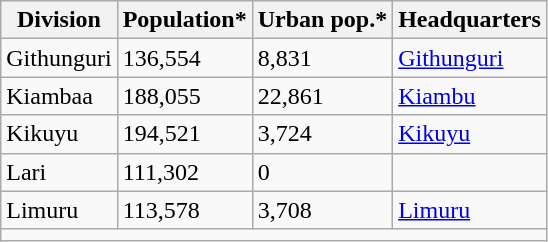<table class="wikitable">
<tr>
<th>Division</th>
<th>Population*</th>
<th>Urban pop.*</th>
<th>Headquarters</th>
</tr>
<tr>
<td>Githunguri</td>
<td>136,554</td>
<td>8,831</td>
<td><a href='#'>Githunguri</a></td>
</tr>
<tr>
<td>Kiambaa</td>
<td>188,055</td>
<td>22,861</td>
<td><a href='#'>Kiambu</a></td>
</tr>
<tr>
<td>Kikuyu</td>
<td>194,521</td>
<td>3,724</td>
<td><a href='#'>Kikuyu</a></td>
</tr>
<tr>
<td>Lari</td>
<td>111,302</td>
<td>0</td>
<td></td>
</tr>
<tr>
<td>Limuru</td>
<td>113,578</td>
<td>3,708</td>
<td><a href='#'>Limuru</a></td>
</tr>
<tr>
<td colspan="4"></td>
</tr>
</table>
